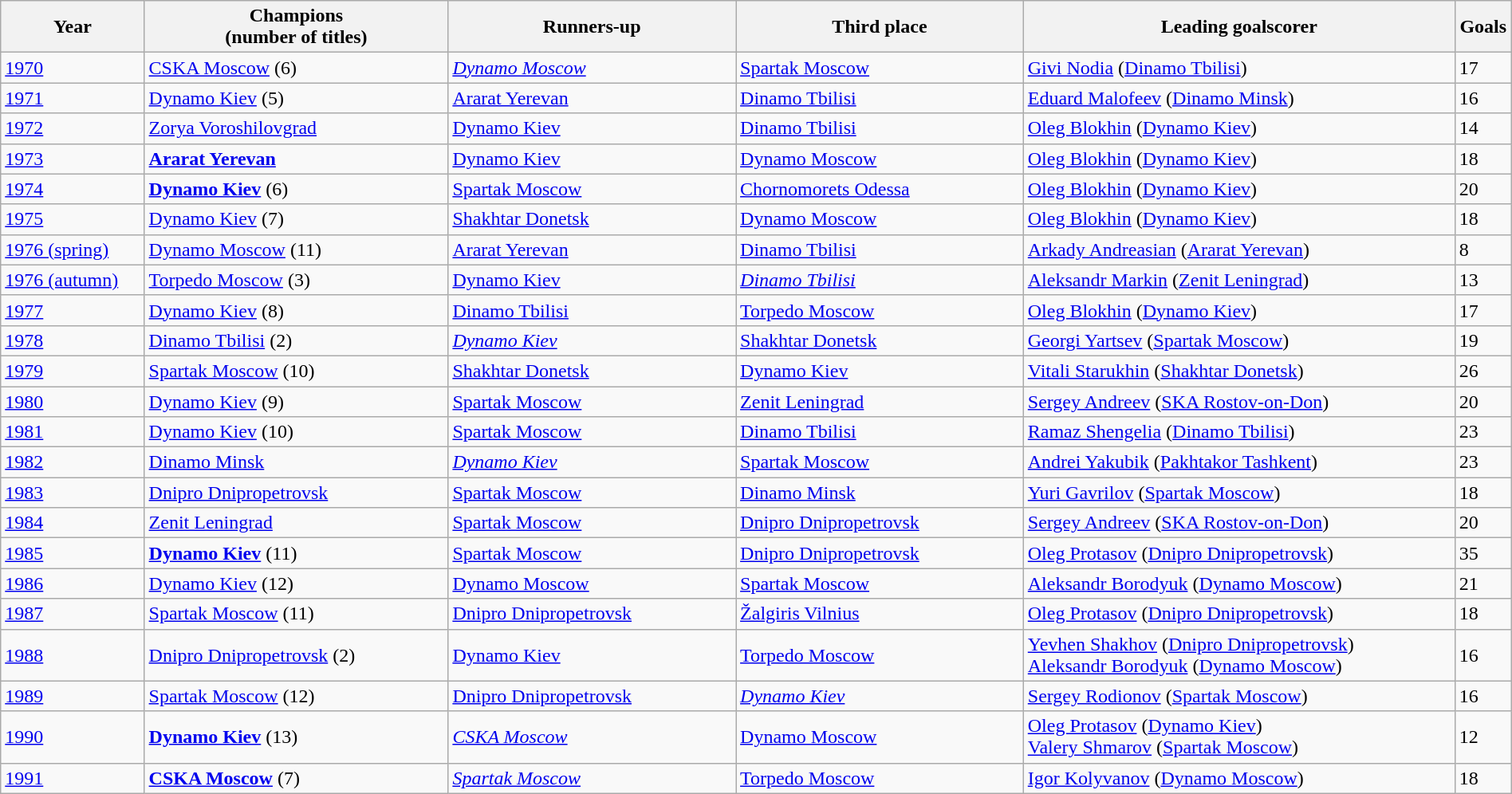<table class="wikitable" style="width:100%;">
<tr>
<th width=9%>Year</th>
<th width=19%>Champions<br>(number of titles)</th>
<th width=18%>Runners-up</th>
<th width=18%>Third place</th>
<th width=27%>Leading goalscorer</th>
<th width=1%>Goals</th>
</tr>
<tr>
<td><a href='#'>1970</a></td>
<td><a href='#'>CSKA Moscow</a> (6)</td>
<td><em><a href='#'>Dynamo Moscow</a></em></td>
<td><a href='#'>Spartak Moscow</a></td>
<td><a href='#'>Givi Nodia</a> (<a href='#'>Dinamo Tbilisi</a>)</td>
<td>17</td>
</tr>
<tr>
<td><a href='#'>1971</a></td>
<td><a href='#'>Dynamo Kiev</a> (5)</td>
<td><a href='#'>Ararat Yerevan</a></td>
<td><a href='#'>Dinamo Tbilisi</a></td>
<td><a href='#'>Eduard Malofeev</a> (<a href='#'>Dinamo Minsk</a>)</td>
<td>16</td>
</tr>
<tr>
<td><a href='#'>1972</a></td>
<td><a href='#'>Zorya Voroshilovgrad</a></td>
<td><a href='#'>Dynamo Kiev</a></td>
<td><a href='#'>Dinamo Tbilisi</a></td>
<td><a href='#'>Oleg Blokhin</a> (<a href='#'>Dynamo Kiev</a>)</td>
<td>14</td>
</tr>
<tr>
<td><a href='#'>1973</a></td>
<td><strong><a href='#'>Ararat Yerevan</a></strong></td>
<td><a href='#'>Dynamo Kiev</a></td>
<td><a href='#'>Dynamo Moscow</a></td>
<td><a href='#'>Oleg Blokhin</a> (<a href='#'>Dynamo Kiev</a>)</td>
<td>18</td>
</tr>
<tr>
<td><a href='#'>1974</a></td>
<td><strong><a href='#'>Dynamo Kiev</a></strong> (6)</td>
<td><a href='#'>Spartak Moscow</a></td>
<td><a href='#'>Chornomorets Odessa</a></td>
<td><a href='#'>Oleg Blokhin</a> (<a href='#'>Dynamo Kiev</a>)</td>
<td>20</td>
</tr>
<tr>
<td><a href='#'>1975</a></td>
<td><a href='#'>Dynamo Kiev</a> (7)</td>
<td><a href='#'>Shakhtar Donetsk</a></td>
<td><a href='#'>Dynamo Moscow</a></td>
<td><a href='#'>Oleg Blokhin</a> (<a href='#'>Dynamo Kiev</a>)</td>
<td>18</td>
</tr>
<tr>
<td><a href='#'>1976 (spring)</a></td>
<td><a href='#'>Dynamo Moscow</a> (11)</td>
<td><a href='#'>Ararat Yerevan</a></td>
<td><a href='#'>Dinamo Tbilisi</a></td>
<td><a href='#'>Arkady Andreasian</a> (<a href='#'>Ararat Yerevan</a>)</td>
<td>8</td>
</tr>
<tr>
<td><a href='#'>1976 (autumn)</a></td>
<td><a href='#'>Torpedo Moscow</a> (3)</td>
<td><a href='#'>Dynamo Kiev</a></td>
<td><em><a href='#'>Dinamo Tbilisi</a></em></td>
<td><a href='#'>Aleksandr Markin</a> (<a href='#'>Zenit Leningrad</a>)</td>
<td>13</td>
</tr>
<tr>
<td><a href='#'>1977</a></td>
<td><a href='#'>Dynamo Kiev</a> (8)</td>
<td><a href='#'>Dinamo Tbilisi</a></td>
<td><a href='#'>Torpedo Moscow</a></td>
<td><a href='#'>Oleg Blokhin</a> (<a href='#'>Dynamo Kiev</a>)</td>
<td>17</td>
</tr>
<tr>
<td><a href='#'>1978</a></td>
<td><a href='#'>Dinamo Tbilisi</a> (2)</td>
<td><em><a href='#'>Dynamo Kiev</a></em></td>
<td><a href='#'>Shakhtar Donetsk</a></td>
<td><a href='#'>Georgi Yartsev</a> (<a href='#'>Spartak Moscow</a>)</td>
<td>19</td>
</tr>
<tr>
<td><a href='#'>1979</a></td>
<td><a href='#'>Spartak Moscow</a> (10)</td>
<td><a href='#'>Shakhtar Donetsk</a></td>
<td><a href='#'>Dynamo Kiev</a></td>
<td><a href='#'>Vitali Starukhin</a> (<a href='#'>Shakhtar Donetsk</a>)</td>
<td>26</td>
</tr>
<tr>
<td><a href='#'>1980</a></td>
<td><a href='#'>Dynamo Kiev</a> (9)</td>
<td><a href='#'>Spartak Moscow</a></td>
<td><a href='#'>Zenit Leningrad</a></td>
<td><a href='#'>Sergey Andreev</a> (<a href='#'>SKA Rostov-on-Don</a>)</td>
<td>20</td>
</tr>
<tr>
<td><a href='#'>1981</a></td>
<td><a href='#'>Dynamo Kiev</a> (10)</td>
<td><a href='#'>Spartak Moscow</a></td>
<td><a href='#'>Dinamo Tbilisi</a></td>
<td><a href='#'>Ramaz Shengelia</a> (<a href='#'>Dinamo Tbilisi</a>)</td>
<td>23</td>
</tr>
<tr>
<td><a href='#'>1982</a></td>
<td><a href='#'>Dinamo Minsk</a></td>
<td><em><a href='#'>Dynamo Kiev</a></em></td>
<td><a href='#'>Spartak Moscow</a></td>
<td><a href='#'>Andrei Yakubik</a> (<a href='#'>Pakhtakor Tashkent</a>)</td>
<td>23</td>
</tr>
<tr>
<td><a href='#'>1983</a></td>
<td><a href='#'>Dnipro Dnipropetrovsk</a></td>
<td><a href='#'>Spartak Moscow</a></td>
<td><a href='#'>Dinamo Minsk</a></td>
<td><a href='#'>Yuri Gavrilov</a> (<a href='#'>Spartak Moscow</a>)</td>
<td>18</td>
</tr>
<tr>
<td><a href='#'>1984</a></td>
<td><a href='#'>Zenit Leningrad</a></td>
<td><a href='#'>Spartak Moscow</a></td>
<td><a href='#'>Dnipro Dnipropetrovsk</a></td>
<td><a href='#'>Sergey Andreev</a> (<a href='#'>SKA Rostov-on-Don</a>)</td>
<td>20</td>
</tr>
<tr>
<td><a href='#'>1985</a></td>
<td><strong><a href='#'>Dynamo Kiev</a></strong> (11)</td>
<td><a href='#'>Spartak Moscow</a></td>
<td><a href='#'>Dnipro Dnipropetrovsk</a></td>
<td><a href='#'>Oleg Protasov</a> (<a href='#'>Dnipro Dnipropetrovsk</a>)</td>
<td>35</td>
</tr>
<tr>
<td><a href='#'>1986</a></td>
<td><a href='#'>Dynamo Kiev</a> (12)</td>
<td><a href='#'>Dynamo Moscow</a></td>
<td><a href='#'>Spartak Moscow</a></td>
<td><a href='#'>Aleksandr Borodyuk</a> (<a href='#'>Dynamo Moscow</a>)</td>
<td>21</td>
</tr>
<tr>
<td><a href='#'>1987</a></td>
<td><a href='#'>Spartak Moscow</a> (11)</td>
<td><a href='#'>Dnipro Dnipropetrovsk</a></td>
<td><a href='#'>Žalgiris Vilnius</a></td>
<td><a href='#'>Oleg Protasov</a> (<a href='#'>Dnipro Dnipropetrovsk</a>)</td>
<td>18</td>
</tr>
<tr>
<td><a href='#'>1988</a></td>
<td><a href='#'>Dnipro Dnipropetrovsk</a> (2)</td>
<td><a href='#'>Dynamo Kiev</a></td>
<td><a href='#'>Torpedo Moscow</a></td>
<td><a href='#'>Yevhen Shakhov</a> (<a href='#'>Dnipro Dnipropetrovsk</a>)<br><a href='#'>Aleksandr Borodyuk</a> (<a href='#'>Dynamo Moscow</a>)</td>
<td>16</td>
</tr>
<tr>
<td><a href='#'>1989</a></td>
<td><a href='#'>Spartak Moscow</a> (12)</td>
<td><a href='#'>Dnipro Dnipropetrovsk</a></td>
<td><em><a href='#'>Dynamo Kiev</a></em></td>
<td><a href='#'>Sergey Rodionov</a> (<a href='#'>Spartak Moscow</a>)</td>
<td>16</td>
</tr>
<tr>
<td><a href='#'>1990</a></td>
<td><strong><a href='#'>Dynamo Kiev</a></strong> (13)</td>
<td><em><a href='#'>CSKA Moscow</a></em></td>
<td><a href='#'>Dynamo Moscow</a></td>
<td><a href='#'>Oleg Protasov</a> (<a href='#'>Dynamo Kiev</a>)<br><a href='#'>Valery Shmarov</a> (<a href='#'>Spartak Moscow</a>)</td>
<td>12</td>
</tr>
<tr>
<td><a href='#'>1991</a></td>
<td><strong><a href='#'>CSKA Moscow</a></strong> (7)</td>
<td><em><a href='#'>Spartak Moscow</a></em></td>
<td><a href='#'>Torpedo Moscow</a></td>
<td><a href='#'>Igor Kolyvanov</a> (<a href='#'>Dynamo Moscow</a>)</td>
<td>18</td>
</tr>
</table>
